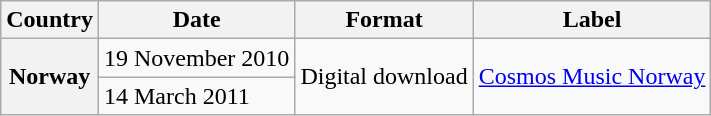<table class="wikitable plainrowheaders">
<tr>
<th scope="col">Country</th>
<th scope="col">Date</th>
<th scope="col">Format</th>
<th scope="col">Label</th>
</tr>
<tr>
<th scope="row" rowspan="2">Norway</th>
<td>19 November 2010</td>
<td rowspan="2">Digital download</td>
<td rowspan="2"><a href='#'>Cosmos Music Norway</a></td>
</tr>
<tr>
<td>14 March 2011</td>
</tr>
</table>
